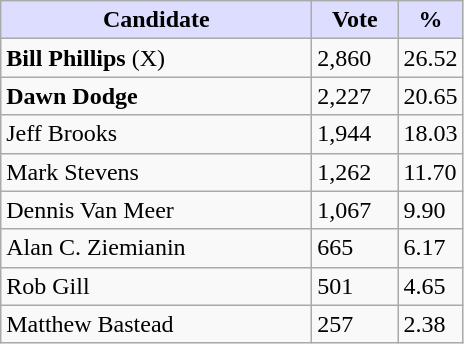<table class="wikitable">
<tr>
<th style="background:#ddf; width:200px;">Candidate</th>
<th style="background:#ddf; width:50px;">Vote</th>
<th style="background:#ddf; width:30px;">%</th>
</tr>
<tr>
<td><strong>Bill Phillips</strong> (X)</td>
<td>2,860</td>
<td>26.52</td>
</tr>
<tr>
<td><strong>Dawn Dodge</strong></td>
<td>2,227</td>
<td>20.65</td>
</tr>
<tr>
<td>Jeff Brooks</td>
<td>1,944</td>
<td>18.03</td>
</tr>
<tr>
<td>Mark Stevens</td>
<td>1,262</td>
<td>11.70</td>
</tr>
<tr>
<td>Dennis Van Meer</td>
<td>1,067</td>
<td>9.90</td>
</tr>
<tr>
<td>Alan C. Ziemianin</td>
<td>665</td>
<td>6.17</td>
</tr>
<tr>
<td>Rob Gill</td>
<td>501</td>
<td>4.65</td>
</tr>
<tr>
<td>Matthew Bastead</td>
<td>257</td>
<td>2.38</td>
</tr>
</table>
